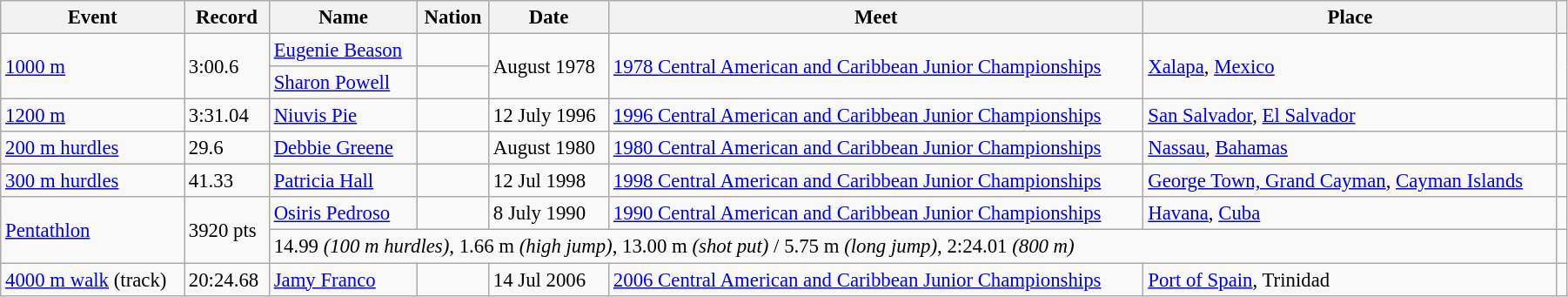<table class="wikitable" style="font-size:95%; width: 95%;">
<tr>
<th>Event</th>
<th>Record</th>
<th>Name</th>
<th>Nation</th>
<th>Date</th>
<th>Meet</th>
<th>Place</th>
<th></th>
</tr>
<tr>
<td rowspan = "2"><a href='#'>1000 m</a></td>
<td rowspan = "2">3:00.6</td>
<td><a href='#'>Eugenie Beason</a></td>
<td></td>
<td rowspan = "2">August 1978</td>
<td rowspan = "2"><a href='#'>1978 Central American and Caribbean Junior Championships</a></td>
<td rowspan = "2"> <a href='#'>Xalapa</a>, <a href='#'>Mexico</a></td>
<td rowspan = "2"></td>
</tr>
<tr>
<td><a href='#'>Sharon Powell</a></td>
<td></td>
</tr>
<tr>
<td><a href='#'>1200 m</a></td>
<td>3:31.04</td>
<td><a href='#'>Niuvis Pie</a></td>
<td></td>
<td>12 July 1996</td>
<td><a href='#'>1996 Central American and Caribbean Junior Championships</a></td>
<td> <a href='#'>San Salvador</a>, <a href='#'>El Salvador</a></td>
<td></td>
</tr>
<tr>
<td><a href='#'>200 m hurdles</a></td>
<td>29.6</td>
<td><a href='#'>Debbie Greene</a></td>
<td></td>
<td>August 1980</td>
<td><a href='#'>1980 Central American and Caribbean Junior Championships</a></td>
<td> <a href='#'>Nassau</a>, <a href='#'>Bahamas</a></td>
<td></td>
</tr>
<tr>
<td><a href='#'>300 m hurdles</a></td>
<td>41.33</td>
<td><a href='#'>Patricia Hall</a></td>
<td></td>
<td>12 Jul 1998</td>
<td><a href='#'>1998 Central American and Caribbean Junior Championships</a></td>
<td> <a href='#'>George Town, Grand Cayman</a>, <a href='#'>Cayman Islands</a></td>
<td></td>
</tr>
<tr>
<td rowspan=2><a href='#'>Pentathlon</a></td>
<td rowspan=2>3920 pts</td>
<td><a href='#'>Osiris Pedroso</a></td>
<td></td>
<td>8 July 1990</td>
<td><a href='#'>1990 Central American and Caribbean Junior Championships</a></td>
<td> <a href='#'>Havana</a>, <a href='#'>Cuba</a></td>
<td></td>
</tr>
<tr>
<td colspan=5>14.99 <em>(100 m hurdles)</em>, 1.66 m <em>(high jump)</em>, 13.00 m <em>(shot put)</em> / 5.75 m <em>(long jump)</em>,  2:24.01 <em>(800 m)</em></td>
<td></td>
</tr>
<tr>
<td><a href='#'>4000 m walk</a> (track)</td>
<td>20:24.68</td>
<td><a href='#'>Jamy Franco</a></td>
<td></td>
<td>14 Jul 2006</td>
<td><a href='#'>2006 Central American and Caribbean Junior Championships</a></td>
<td> <a href='#'>Port of Spain</a>, Trinidad</td>
<td></td>
</tr>
</table>
